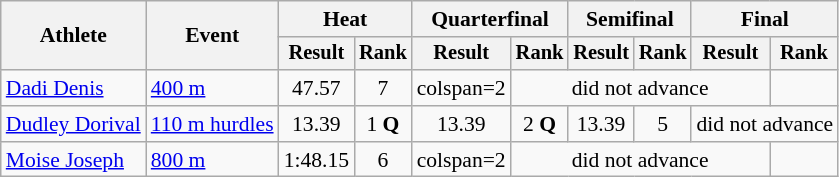<table class="wikitable" style="font-size:90%">
<tr>
<th rowspan="2">Athlete</th>
<th rowspan="2">Event</th>
<th colspan="2">Heat</th>
<th colspan="2">Quarterfinal</th>
<th colspan="2">Semifinal</th>
<th colspan="2">Final</th>
</tr>
<tr style="font-size:95%">
<th>Result</th>
<th>Rank</th>
<th>Result</th>
<th>Rank</th>
<th>Result</th>
<th>Rank</th>
<th>Result</th>
<th>Rank</th>
</tr>
<tr align=center>
<td align=left><a href='#'>Dadi Denis</a></td>
<td align=left><a href='#'>400 m</a></td>
<td>47.57</td>
<td>7</td>
<td>colspan=2 </td>
<td colspan=4>did not advance</td>
</tr>
<tr align=center>
<td align=left><a href='#'>Dudley Dorival</a></td>
<td align=left><a href='#'>110 m hurdles</a></td>
<td>13.39</td>
<td>1 <strong>Q</strong></td>
<td>13.39</td>
<td>2 <strong>Q</strong></td>
<td>13.39</td>
<td>5</td>
<td colspan=2>did not advance</td>
</tr>
<tr align=center>
<td align=left><a href='#'>Moise Joseph</a></td>
<td align=left><a href='#'>800 m</a></td>
<td>1:48.15</td>
<td>6</td>
<td>colspan=2 </td>
<td colspan=4>did not advance</td>
</tr>
</table>
